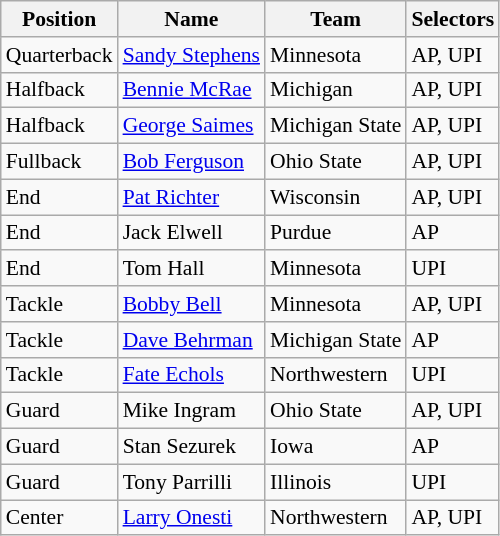<table class="wikitable" style="font-size: 90%">
<tr>
<th>Position</th>
<th>Name</th>
<th>Team</th>
<th>Selectors</th>
</tr>
<tr>
<td>Quarterback</td>
<td><a href='#'>Sandy Stephens</a></td>
<td>Minnesota</td>
<td>AP, UPI</td>
</tr>
<tr>
<td>Halfback</td>
<td><a href='#'>Bennie McRae</a></td>
<td>Michigan</td>
<td>AP, UPI</td>
</tr>
<tr>
<td>Halfback</td>
<td><a href='#'>George Saimes</a></td>
<td>Michigan State</td>
<td>AP, UPI</td>
</tr>
<tr>
<td>Fullback</td>
<td><a href='#'>Bob Ferguson</a></td>
<td>Ohio State</td>
<td>AP, UPI</td>
</tr>
<tr>
<td>End</td>
<td><a href='#'>Pat Richter</a></td>
<td>Wisconsin</td>
<td>AP, UPI</td>
</tr>
<tr>
<td>End</td>
<td>Jack Elwell</td>
<td>Purdue</td>
<td>AP</td>
</tr>
<tr>
<td>End</td>
<td>Tom Hall</td>
<td>Minnesota</td>
<td>UPI</td>
</tr>
<tr>
<td>Tackle</td>
<td><a href='#'>Bobby Bell</a></td>
<td>Minnesota</td>
<td>AP, UPI</td>
</tr>
<tr>
<td>Tackle</td>
<td><a href='#'>Dave Behrman</a></td>
<td>Michigan State</td>
<td>AP</td>
</tr>
<tr>
<td>Tackle</td>
<td><a href='#'>Fate Echols</a></td>
<td>Northwestern</td>
<td>UPI</td>
</tr>
<tr>
<td>Guard</td>
<td>Mike Ingram</td>
<td>Ohio State</td>
<td>AP, UPI</td>
</tr>
<tr>
<td>Guard</td>
<td>Stan Sezurek</td>
<td>Iowa</td>
<td>AP</td>
</tr>
<tr>
<td>Guard</td>
<td>Tony Parrilli</td>
<td>Illinois</td>
<td>UPI</td>
</tr>
<tr>
<td>Center</td>
<td><a href='#'>Larry Onesti</a></td>
<td>Northwestern</td>
<td>AP, UPI</td>
</tr>
</table>
